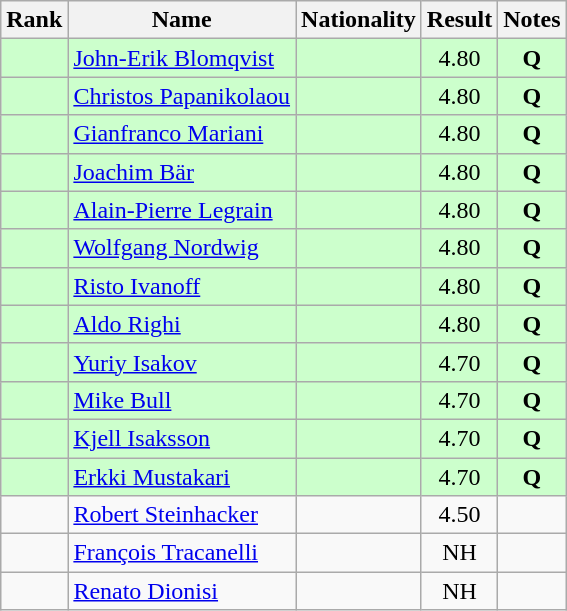<table class="wikitable sortable" style="text-align:center">
<tr>
<th>Rank</th>
<th>Name</th>
<th>Nationality</th>
<th>Result</th>
<th>Notes</th>
</tr>
<tr bgcolor=ccffcc>
<td></td>
<td align=left><a href='#'>John-Erik Blomqvist</a></td>
<td align=left></td>
<td>4.80</td>
<td><strong>Q</strong></td>
</tr>
<tr bgcolor=ccffcc>
<td></td>
<td align=left><a href='#'>Christos Papanikolaou</a></td>
<td align=left></td>
<td>4.80</td>
<td><strong>Q</strong></td>
</tr>
<tr bgcolor=ccffcc>
<td></td>
<td align=left><a href='#'>Gianfranco Mariani</a></td>
<td align=left></td>
<td>4.80</td>
<td><strong>Q</strong></td>
</tr>
<tr bgcolor=ccffcc>
<td></td>
<td align=left><a href='#'>Joachim Bär</a></td>
<td align=left></td>
<td>4.80</td>
<td><strong>Q</strong></td>
</tr>
<tr bgcolor=ccffcc>
<td></td>
<td align=left><a href='#'>Alain-Pierre Legrain</a></td>
<td align=left></td>
<td>4.80</td>
<td><strong>Q</strong></td>
</tr>
<tr bgcolor=ccffcc>
<td></td>
<td align=left><a href='#'>Wolfgang Nordwig</a></td>
<td align=left></td>
<td>4.80</td>
<td><strong>Q</strong></td>
</tr>
<tr bgcolor=ccffcc>
<td></td>
<td align=left><a href='#'>Risto Ivanoff</a></td>
<td align=left></td>
<td>4.80</td>
<td><strong>Q</strong></td>
</tr>
<tr bgcolor=ccffcc>
<td></td>
<td align=left><a href='#'>Aldo Righi</a></td>
<td align=left></td>
<td>4.80</td>
<td><strong>Q</strong></td>
</tr>
<tr bgcolor=ccffcc>
<td></td>
<td align=left><a href='#'>Yuriy Isakov</a></td>
<td align=left></td>
<td>4.70</td>
<td><strong>Q</strong></td>
</tr>
<tr bgcolor=ccffcc>
<td></td>
<td align=left><a href='#'>Mike Bull</a></td>
<td align=left></td>
<td>4.70</td>
<td><strong>Q</strong></td>
</tr>
<tr bgcolor=ccffcc>
<td></td>
<td align=left><a href='#'>Kjell Isaksson</a></td>
<td align=left></td>
<td>4.70</td>
<td><strong>Q</strong></td>
</tr>
<tr bgcolor=ccffcc>
<td></td>
<td align=left><a href='#'>Erkki Mustakari</a></td>
<td align=left></td>
<td>4.70</td>
<td><strong>Q</strong></td>
</tr>
<tr>
<td></td>
<td align=left><a href='#'>Robert Steinhacker</a></td>
<td align=left></td>
<td>4.50</td>
<td></td>
</tr>
<tr>
<td></td>
<td align=left><a href='#'>François Tracanelli</a></td>
<td align=left></td>
<td>NH</td>
<td></td>
</tr>
<tr>
<td></td>
<td align=left><a href='#'>Renato Dionisi</a></td>
<td align=left></td>
<td>NH</td>
<td></td>
</tr>
</table>
